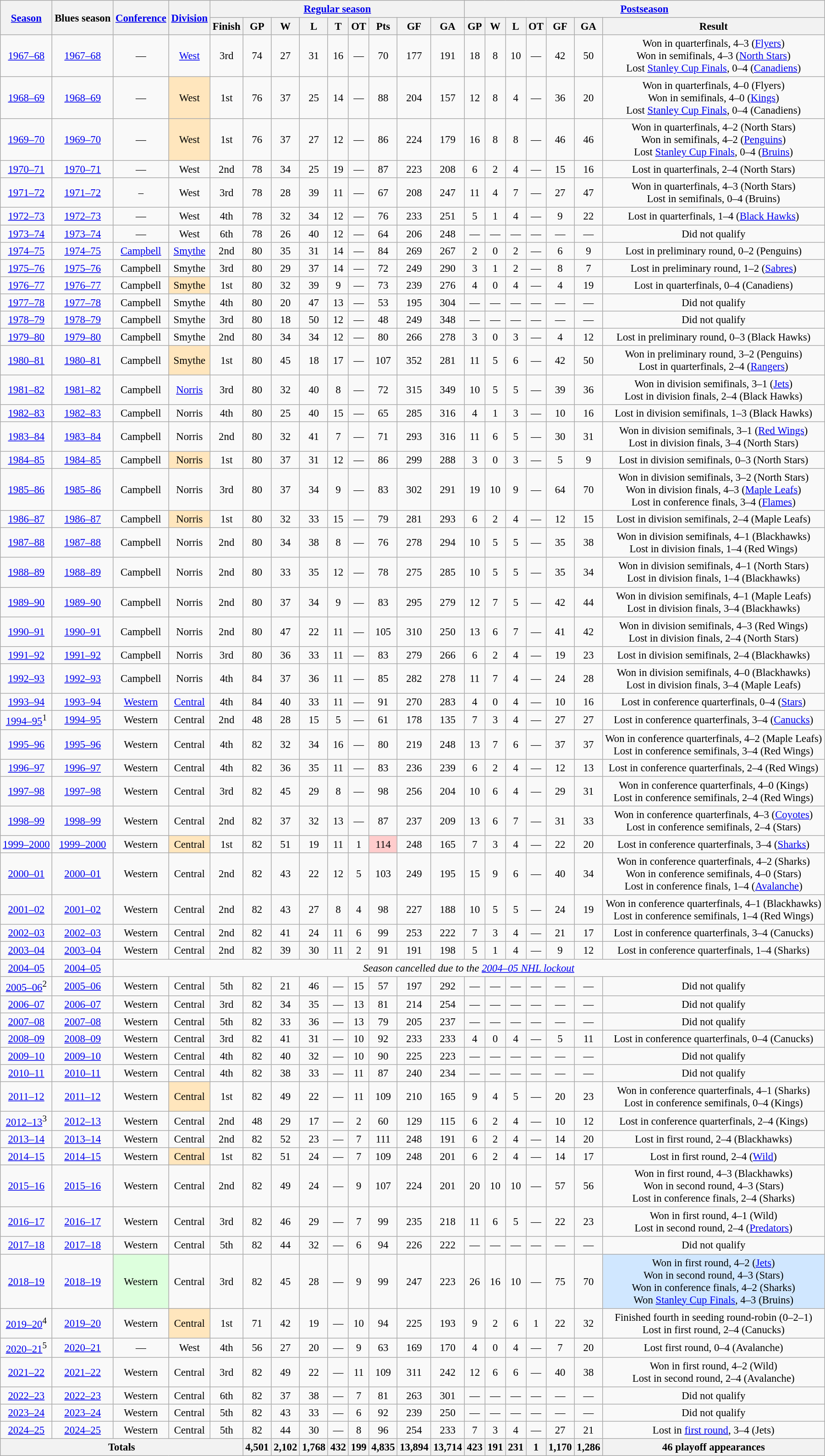<table class="wikitable" style="text-align:center; font-size: 95%">
<tr>
<th rowspan="2"><a href='#'>Season</a></th>
<th rowspan="2">Blues season</th>
<th rowspan="2"><a href='#'>Conference</a></th>
<th rowspan="2"><a href='#'>Division</a></th>
<th colspan="9"><a href='#'>Regular season</a></th>
<th colspan="7"><a href='#'>Postseason</a></th>
</tr>
<tr>
<th>Finish</th>
<th>GP</th>
<th>W</th>
<th>L</th>
<th>T</th>
<th>OT</th>
<th>Pts</th>
<th>GF</th>
<th>GA</th>
<th>GP</th>
<th>W</th>
<th>L</th>
<th>OT</th>
<th>GF</th>
<th>GA</th>
<th>Result</th>
</tr>
<tr>
<td><a href='#'>1967–68</a></td>
<td><a href='#'>1967–68</a></td>
<td>—</td>
<td><a href='#'>West</a></td>
<td>3rd</td>
<td>74</td>
<td>27</td>
<td>31</td>
<td>16</td>
<td>—</td>
<td>70</td>
<td>177</td>
<td>191</td>
<td>18</td>
<td>8</td>
<td>10</td>
<td>—</td>
<td>42</td>
<td>50</td>
<td>Won in quarterfinals, 4–3 (<a href='#'>Flyers</a>)<br>Won in semifinals, 4–3 (<a href='#'>North Stars</a>)<br>Lost <a href='#'>Stanley Cup Finals</a>, 0–4 (<a href='#'>Canadiens</a>)</td>
</tr>
<tr>
<td><a href='#'>1968–69</a></td>
<td><a href='#'>1968–69</a></td>
<td>—</td>
<td style="background: #FFE6BD;">West</td>
<td>1st</td>
<td>76</td>
<td>37</td>
<td>25</td>
<td>14</td>
<td>—</td>
<td>88</td>
<td>204</td>
<td>157</td>
<td>12</td>
<td>8</td>
<td>4</td>
<td>—</td>
<td>36</td>
<td>20</td>
<td>Won in quarterfinals, 4–0 (Flyers)<br>Won in semifinals, 4–0 (<a href='#'>Kings</a>)<br>Lost <a href='#'>Stanley Cup Finals</a>, 0–4 (Canadiens)</td>
</tr>
<tr>
<td><a href='#'>1969–70</a></td>
<td><a href='#'>1969–70</a></td>
<td>—</td>
<td style="background: #FFE6BD;">West</td>
<td>1st</td>
<td>76</td>
<td>37</td>
<td>27</td>
<td>12</td>
<td>—</td>
<td>86</td>
<td>224</td>
<td>179</td>
<td>16</td>
<td>8</td>
<td>8</td>
<td>—</td>
<td>46</td>
<td>46</td>
<td>Won in quarterfinals, 4–2 (North Stars)<br>Won in semifinals, 4–2 (<a href='#'>Penguins</a>)<br>Lost <a href='#'>Stanley Cup Finals</a>, 0–4 (<a href='#'>Bruins</a>)</td>
</tr>
<tr>
<td><a href='#'>1970–71</a></td>
<td><a href='#'>1970–71</a></td>
<td>—</td>
<td>West</td>
<td>2nd</td>
<td>78</td>
<td>34</td>
<td>25</td>
<td>19</td>
<td>—</td>
<td>87</td>
<td>223</td>
<td>208</td>
<td>6</td>
<td>2</td>
<td>4</td>
<td>—</td>
<td>15</td>
<td>16</td>
<td>Lost in quarterfinals, 2–4 (North Stars)</td>
</tr>
<tr>
<td><a href='#'>1971–72</a></td>
<td><a href='#'>1971–72</a></td>
<td>–</td>
<td>West</td>
<td>3rd</td>
<td>78</td>
<td>28</td>
<td>39</td>
<td>11</td>
<td>—</td>
<td>67</td>
<td>208</td>
<td>247</td>
<td>11</td>
<td>4</td>
<td>7</td>
<td>—</td>
<td>27</td>
<td>47</td>
<td>Won in quarterfinals, 4–3 (North Stars)<br>Lost in semifinals, 0–4 (Bruins)</td>
</tr>
<tr>
<td><a href='#'>1972–73</a></td>
<td><a href='#'>1972–73</a></td>
<td>—</td>
<td>West</td>
<td>4th</td>
<td>78</td>
<td>32</td>
<td>34</td>
<td>12</td>
<td>—</td>
<td>76</td>
<td>233</td>
<td>251</td>
<td>5</td>
<td>1</td>
<td>4</td>
<td>—</td>
<td>9</td>
<td>22</td>
<td>Lost in quarterfinals, 1–4 (<a href='#'>Black Hawks</a>)</td>
</tr>
<tr>
<td><a href='#'>1973–74</a></td>
<td><a href='#'>1973–74</a></td>
<td>—</td>
<td>West</td>
<td>6th</td>
<td>78</td>
<td>26</td>
<td>40</td>
<td>12</td>
<td>—</td>
<td>64</td>
<td>206</td>
<td>248</td>
<td>—</td>
<td>—</td>
<td>—</td>
<td>—</td>
<td>—</td>
<td>—</td>
<td>Did not qualify</td>
</tr>
<tr>
<td><a href='#'>1974–75</a></td>
<td><a href='#'>1974–75</a></td>
<td><a href='#'>Campbell</a></td>
<td><a href='#'>Smythe</a></td>
<td>2nd</td>
<td>80</td>
<td>35</td>
<td>31</td>
<td>14</td>
<td>—</td>
<td>84</td>
<td>269</td>
<td>267</td>
<td>2</td>
<td>0</td>
<td>2</td>
<td>—</td>
<td>6</td>
<td>9</td>
<td>Lost in preliminary round, 0–2 (Penguins)</td>
</tr>
<tr>
<td><a href='#'>1975–76</a></td>
<td><a href='#'>1975–76</a></td>
<td>Campbell</td>
<td>Smythe</td>
<td>3rd</td>
<td>80</td>
<td>29</td>
<td>37</td>
<td>14</td>
<td>—</td>
<td>72</td>
<td>249</td>
<td>290</td>
<td>3</td>
<td>1</td>
<td>2</td>
<td>—</td>
<td>8</td>
<td>7</td>
<td>Lost in preliminary round, 1–2 (<a href='#'>Sabres</a>)</td>
</tr>
<tr>
<td><a href='#'>1976–77</a></td>
<td><a href='#'>1976–77</a></td>
<td>Campbell</td>
<td style="background: #FFE6BD;">Smythe</td>
<td>1st</td>
<td>80</td>
<td>32</td>
<td>39</td>
<td>9</td>
<td>—</td>
<td>73</td>
<td>239</td>
<td>276</td>
<td>4</td>
<td>0</td>
<td>4</td>
<td>—</td>
<td>4</td>
<td>19</td>
<td>Lost in quarterfinals, 0–4 (Canadiens)</td>
</tr>
<tr>
<td><a href='#'>1977–78</a></td>
<td><a href='#'>1977–78</a></td>
<td>Campbell</td>
<td>Smythe</td>
<td>4th</td>
<td>80</td>
<td>20</td>
<td>47</td>
<td>13</td>
<td>—</td>
<td>53</td>
<td>195</td>
<td>304</td>
<td>—</td>
<td>—</td>
<td>—</td>
<td>—</td>
<td>—</td>
<td>—</td>
<td>Did not qualify</td>
</tr>
<tr>
<td><a href='#'>1978–79</a></td>
<td><a href='#'>1978–79</a></td>
<td>Campbell</td>
<td>Smythe</td>
<td>3rd</td>
<td>80</td>
<td>18</td>
<td>50</td>
<td>12</td>
<td>—</td>
<td>48</td>
<td>249</td>
<td>348</td>
<td>—</td>
<td>—</td>
<td>—</td>
<td>—</td>
<td>—</td>
<td>—</td>
<td>Did not qualify</td>
</tr>
<tr>
<td><a href='#'>1979–80</a></td>
<td><a href='#'>1979–80</a></td>
<td>Campbell</td>
<td>Smythe</td>
<td>2nd</td>
<td>80</td>
<td>34</td>
<td>34</td>
<td>12</td>
<td>—</td>
<td>80</td>
<td>266</td>
<td>278</td>
<td>3</td>
<td>0</td>
<td>3</td>
<td>—</td>
<td>4</td>
<td>12</td>
<td>Lost in preliminary round, 0–3 (Black Hawks)</td>
</tr>
<tr>
<td><a href='#'>1980–81</a></td>
<td><a href='#'>1980–81</a></td>
<td>Campbell</td>
<td style="background: #FFE6BD;">Smythe</td>
<td>1st</td>
<td>80</td>
<td>45</td>
<td>18</td>
<td>17</td>
<td>—</td>
<td>107</td>
<td>352</td>
<td>281</td>
<td>11</td>
<td>5</td>
<td>6</td>
<td>—</td>
<td>42</td>
<td>50</td>
<td>Won in preliminary round, 3–2 (Penguins)<br>Lost in quarterfinals, 2–4 (<a href='#'>Rangers</a>)</td>
</tr>
<tr>
<td><a href='#'>1981–82</a></td>
<td><a href='#'>1981–82</a></td>
<td>Campbell</td>
<td><a href='#'>Norris</a></td>
<td>3rd</td>
<td>80</td>
<td>32</td>
<td>40</td>
<td>8</td>
<td>—</td>
<td>72</td>
<td>315</td>
<td>349</td>
<td>10</td>
<td>5</td>
<td>5</td>
<td>—</td>
<td>39</td>
<td>36</td>
<td>Won in division semifinals, 3–1 (<a href='#'>Jets</a>)<br>Lost in division finals, 2–4 (Black Hawks)</td>
</tr>
<tr>
<td><a href='#'>1982–83</a></td>
<td><a href='#'>1982–83</a></td>
<td>Campbell</td>
<td>Norris</td>
<td>4th</td>
<td>80</td>
<td>25</td>
<td>40</td>
<td>15</td>
<td>—</td>
<td>65</td>
<td>285</td>
<td>316</td>
<td>4</td>
<td>1</td>
<td>3</td>
<td>—</td>
<td>10</td>
<td>16</td>
<td>Lost in division semifinals, 1–3 (Black Hawks)</td>
</tr>
<tr>
<td><a href='#'>1983–84</a></td>
<td><a href='#'>1983–84</a></td>
<td>Campbell</td>
<td>Norris</td>
<td>2nd</td>
<td>80</td>
<td>32</td>
<td>41</td>
<td>7</td>
<td>—</td>
<td>71</td>
<td>293</td>
<td>316</td>
<td>11</td>
<td>6</td>
<td>5</td>
<td>—</td>
<td>30</td>
<td>31</td>
<td>Won in division semifinals, 3–1 (<a href='#'>Red Wings</a>)<br>Lost in division finals, 3–4 (North Stars)</td>
</tr>
<tr>
<td><a href='#'>1984–85</a></td>
<td><a href='#'>1984–85</a></td>
<td>Campbell</td>
<td style="background: #FFE6BD;">Norris</td>
<td>1st</td>
<td>80</td>
<td>37</td>
<td>31</td>
<td>12</td>
<td>—</td>
<td>86</td>
<td>299</td>
<td>288</td>
<td>3</td>
<td>0</td>
<td>3</td>
<td>—</td>
<td>5</td>
<td>9</td>
<td>Lost in division semifinals, 0–3 (North Stars)</td>
</tr>
<tr>
<td><a href='#'>1985–86</a></td>
<td><a href='#'>1985–86</a></td>
<td>Campbell</td>
<td>Norris</td>
<td>3rd</td>
<td>80</td>
<td>37</td>
<td>34</td>
<td>9</td>
<td>—</td>
<td>83</td>
<td>302</td>
<td>291</td>
<td>19</td>
<td>10</td>
<td>9</td>
<td>—</td>
<td>64</td>
<td>70</td>
<td>Won in division semifinals, 3–2 (North Stars)<br>Won in division finals, 4–3 (<a href='#'>Maple Leafs</a>)<br>Lost in conference finals, 3–4 (<a href='#'>Flames</a>)</td>
</tr>
<tr>
<td><a href='#'>1986–87</a></td>
<td><a href='#'>1986–87</a></td>
<td>Campbell</td>
<td style="background: #FFE6BD;">Norris</td>
<td>1st</td>
<td>80</td>
<td>32</td>
<td>33</td>
<td>15</td>
<td>—</td>
<td>79</td>
<td>281</td>
<td>293</td>
<td>6</td>
<td>2</td>
<td>4</td>
<td>—</td>
<td>12</td>
<td>15</td>
<td>Lost in division semifinals, 2–4 (Maple Leafs)</td>
</tr>
<tr>
<td><a href='#'>1987–88</a></td>
<td><a href='#'>1987–88</a></td>
<td>Campbell</td>
<td>Norris</td>
<td>2nd</td>
<td>80</td>
<td>34</td>
<td>38</td>
<td>8</td>
<td>—</td>
<td>76</td>
<td>278</td>
<td>294</td>
<td>10</td>
<td>5</td>
<td>5</td>
<td>—</td>
<td>35</td>
<td>38</td>
<td>Won in division semifinals, 4–1 (Blackhawks)<br>Lost in division finals, 1–4 (Red Wings)</td>
</tr>
<tr>
<td><a href='#'>1988–89</a></td>
<td><a href='#'>1988–89</a></td>
<td>Campbell</td>
<td>Norris</td>
<td>2nd</td>
<td>80</td>
<td>33</td>
<td>35</td>
<td>12</td>
<td>—</td>
<td>78</td>
<td>275</td>
<td>285</td>
<td>10</td>
<td>5</td>
<td>5</td>
<td>—</td>
<td>35</td>
<td>34</td>
<td>Won in division semifinals, 4–1 (North Stars)<br>Lost in division finals, 1–4 (Blackhawks)</td>
</tr>
<tr>
<td><a href='#'>1989–90</a></td>
<td><a href='#'>1989–90</a></td>
<td>Campbell</td>
<td>Norris</td>
<td>2nd</td>
<td>80</td>
<td>37</td>
<td>34</td>
<td>9</td>
<td>—</td>
<td>83</td>
<td>295</td>
<td>279</td>
<td>12</td>
<td>7</td>
<td>5</td>
<td>—</td>
<td>42</td>
<td>44</td>
<td>Won in division semifinals, 4–1 (Maple Leafs)<br>Lost in division finals, 3–4 (Blackhawks)</td>
</tr>
<tr>
<td><a href='#'>1990–91</a></td>
<td><a href='#'>1990–91</a></td>
<td>Campbell</td>
<td>Norris</td>
<td>2nd</td>
<td>80</td>
<td>47</td>
<td>22</td>
<td>11</td>
<td>—</td>
<td>105</td>
<td>310</td>
<td>250</td>
<td>13</td>
<td>6</td>
<td>7</td>
<td>—</td>
<td>41</td>
<td>42</td>
<td>Won in division semifinals, 4–3 (Red Wings)<br>Lost in division finals, 2–4 (North Stars)</td>
</tr>
<tr>
<td><a href='#'>1991–92</a></td>
<td><a href='#'>1991–92</a></td>
<td>Campbell</td>
<td>Norris</td>
<td>3rd</td>
<td>80</td>
<td>36</td>
<td>33</td>
<td>11</td>
<td>—</td>
<td>83</td>
<td>279</td>
<td>266</td>
<td>6</td>
<td>2</td>
<td>4</td>
<td>—</td>
<td>19</td>
<td>23</td>
<td>Lost in division semifinals, 2–4 (Blackhawks)</td>
</tr>
<tr>
<td><a href='#'>1992–93</a></td>
<td><a href='#'>1992–93</a></td>
<td>Campbell</td>
<td>Norris</td>
<td>4th</td>
<td>84</td>
<td>37</td>
<td>36</td>
<td>11</td>
<td>—</td>
<td>85</td>
<td>282</td>
<td>278</td>
<td>11</td>
<td>7</td>
<td>4</td>
<td>—</td>
<td>24</td>
<td>28</td>
<td>Won in division semifinals, 4–0 (Blackhawks)<br>Lost in division finals, 3–4 (Maple Leafs)</td>
</tr>
<tr>
<td><a href='#'>1993–94</a></td>
<td><a href='#'>1993–94</a></td>
<td><a href='#'>Western</a></td>
<td><a href='#'>Central</a></td>
<td>4th</td>
<td>84</td>
<td>40</td>
<td>33</td>
<td>11</td>
<td>—</td>
<td>91</td>
<td>270</td>
<td>283</td>
<td>4</td>
<td>0</td>
<td>4</td>
<td>—</td>
<td>10</td>
<td>16</td>
<td>Lost in conference quarterfinals, 0–4 (<a href='#'>Stars</a>)</td>
</tr>
<tr>
<td><a href='#'>1994–95</a><sup>1</sup></td>
<td><a href='#'>1994–95</a></td>
<td>Western</td>
<td>Central</td>
<td>2nd</td>
<td>48</td>
<td>28</td>
<td>15</td>
<td>5</td>
<td>—</td>
<td>61</td>
<td>178</td>
<td>135</td>
<td>7</td>
<td>3</td>
<td>4</td>
<td>—</td>
<td>27</td>
<td>27</td>
<td>Lost in conference quarterfinals, 3–4 (<a href='#'>Canucks</a>)</td>
</tr>
<tr>
<td><a href='#'>1995–96</a></td>
<td><a href='#'>1995–96</a></td>
<td>Western</td>
<td>Central</td>
<td>4th</td>
<td>82</td>
<td>32</td>
<td>34</td>
<td>16</td>
<td>—</td>
<td>80</td>
<td>219</td>
<td>248</td>
<td>13</td>
<td>7</td>
<td>6</td>
<td>—</td>
<td>37</td>
<td>37</td>
<td>Won in conference quarterfinals, 4–2 (Maple Leafs)<br>Lost in conference semifinals, 3–4 (Red Wings)</td>
</tr>
<tr>
<td><a href='#'>1996–97</a></td>
<td><a href='#'>1996–97</a></td>
<td>Western</td>
<td>Central</td>
<td>4th</td>
<td>82</td>
<td>36</td>
<td>35</td>
<td>11</td>
<td>—</td>
<td>83</td>
<td>236</td>
<td>239</td>
<td>6</td>
<td>2</td>
<td>4</td>
<td>—</td>
<td>12</td>
<td>13</td>
<td>Lost in conference quarterfinals, 2–4 (Red Wings)</td>
</tr>
<tr>
<td><a href='#'>1997–98</a></td>
<td><a href='#'>1997–98</a></td>
<td>Western</td>
<td>Central</td>
<td>3rd</td>
<td>82</td>
<td>45</td>
<td>29</td>
<td>8</td>
<td>—</td>
<td>98</td>
<td>256</td>
<td>204</td>
<td>10</td>
<td>6</td>
<td>4</td>
<td>—</td>
<td>29</td>
<td>31</td>
<td>Won in conference quarterfinals, 4–0 (Kings)<br>Lost in conference semifinals, 2–4 (Red Wings)</td>
</tr>
<tr>
<td><a href='#'>1998–99</a></td>
<td><a href='#'>1998–99</a></td>
<td>Western</td>
<td>Central</td>
<td>2nd</td>
<td>82</td>
<td>37</td>
<td>32</td>
<td>13</td>
<td>—</td>
<td>87</td>
<td>237</td>
<td>209</td>
<td>13</td>
<td>6</td>
<td>7</td>
<td>—</td>
<td>31</td>
<td>33</td>
<td>Won in conference quarterfinals, 4–3 (<a href='#'>Coyotes</a>)<br>Lost in conference semifinals, 2–4 (Stars)</td>
</tr>
<tr>
<td><a href='#'>1999–2000</a></td>
<td><a href='#'>1999–2000</a></td>
<td>Western</td>
<td style="background: #FFE6BD;">Central</td>
<td>1st</td>
<td>82</td>
<td>51</td>
<td>19</td>
<td>11</td>
<td>1</td>
<td style="background:#FFCCCC">114</td>
<td>248</td>
<td>165</td>
<td>7</td>
<td>3</td>
<td>4</td>
<td>—</td>
<td>22</td>
<td>20</td>
<td>Lost in conference quarterfinals, 3–4 (<a href='#'>Sharks</a>)</td>
</tr>
<tr>
<td><a href='#'>2000–01</a></td>
<td><a href='#'>2000–01</a></td>
<td>Western</td>
<td>Central</td>
<td>2nd</td>
<td>82</td>
<td>43</td>
<td>22</td>
<td>12</td>
<td>5</td>
<td>103</td>
<td>249</td>
<td>195</td>
<td>15</td>
<td>9</td>
<td>6</td>
<td>—</td>
<td>40</td>
<td>34</td>
<td>Won in conference quarterfinals, 4–2 (Sharks)<br>Won in conference semifinals, 4–0 (Stars)<br>Lost in conference finals, 1–4 (<a href='#'>Avalanche</a>)</td>
</tr>
<tr>
<td><a href='#'>2001–02</a></td>
<td><a href='#'>2001–02</a></td>
<td>Western</td>
<td>Central</td>
<td>2nd</td>
<td>82</td>
<td>43</td>
<td>27</td>
<td>8</td>
<td>4</td>
<td>98</td>
<td>227</td>
<td>188</td>
<td>10</td>
<td>5</td>
<td>5</td>
<td>—</td>
<td>24</td>
<td>19</td>
<td>Won in conference quarterfinals, 4–1 (Blackhawks)<br>Lost in conference semifinals, 1–4 (Red Wings)</td>
</tr>
<tr>
<td><a href='#'>2002–03</a></td>
<td><a href='#'>2002–03</a></td>
<td>Western</td>
<td>Central</td>
<td>2nd</td>
<td>82</td>
<td>41</td>
<td>24</td>
<td>11</td>
<td>6</td>
<td>99</td>
<td>253</td>
<td>222</td>
<td>7</td>
<td>3</td>
<td>4</td>
<td>—</td>
<td>21</td>
<td>17</td>
<td>Lost in conference quarterfinals, 3–4 (Canucks)</td>
</tr>
<tr>
<td><a href='#'>2003–04</a></td>
<td><a href='#'>2003–04</a></td>
<td>Western</td>
<td>Central</td>
<td>2nd</td>
<td>82</td>
<td>39</td>
<td>30</td>
<td>11</td>
<td>2</td>
<td>91</td>
<td>191</td>
<td>198</td>
<td>5</td>
<td>1</td>
<td>4</td>
<td>—</td>
<td>9</td>
<td>12</td>
<td>Lost in conference quarterfinals, 1–4 (Sharks)</td>
</tr>
<tr>
<td><a href='#'>2004–05</a></td>
<td><a href='#'>2004–05</a></td>
<td colspan="18"><em>Season cancelled due to the <a href='#'>2004–05 NHL lockout</a></em></td>
</tr>
<tr>
<td><a href='#'>2005–06</a><sup>2</sup></td>
<td><a href='#'>2005–06</a></td>
<td>Western</td>
<td>Central</td>
<td>5th</td>
<td>82</td>
<td>21</td>
<td>46</td>
<td>—</td>
<td>15</td>
<td>57</td>
<td>197</td>
<td>292</td>
<td>—</td>
<td>—</td>
<td>—</td>
<td>—</td>
<td>—</td>
<td>—</td>
<td>Did not qualify</td>
</tr>
<tr>
<td><a href='#'>2006–07</a></td>
<td><a href='#'>2006–07</a></td>
<td>Western</td>
<td>Central</td>
<td>3rd</td>
<td>82</td>
<td>34</td>
<td>35</td>
<td>—</td>
<td>13</td>
<td>81</td>
<td>214</td>
<td>254</td>
<td>—</td>
<td>—</td>
<td>—</td>
<td>—</td>
<td>—</td>
<td>—</td>
<td>Did not qualify</td>
</tr>
<tr>
<td><a href='#'>2007–08</a></td>
<td><a href='#'>2007–08</a></td>
<td>Western</td>
<td>Central</td>
<td>5th</td>
<td>82</td>
<td>33</td>
<td>36</td>
<td>—</td>
<td>13</td>
<td>79</td>
<td>205</td>
<td>237</td>
<td>—</td>
<td>—</td>
<td>—</td>
<td>—</td>
<td>—</td>
<td>—</td>
<td>Did not qualify</td>
</tr>
<tr>
<td><a href='#'>2008–09</a></td>
<td><a href='#'>2008–09</a></td>
<td>Western</td>
<td>Central</td>
<td>3rd</td>
<td>82</td>
<td>41</td>
<td>31</td>
<td>—</td>
<td>10</td>
<td>92</td>
<td>233</td>
<td>233</td>
<td>4</td>
<td>0</td>
<td>4</td>
<td>—</td>
<td>5</td>
<td>11</td>
<td>Lost in conference quarterfinals, 0–4 (Canucks)</td>
</tr>
<tr>
<td><a href='#'>2009–10</a></td>
<td><a href='#'>2009–10</a></td>
<td>Western</td>
<td>Central</td>
<td>4th</td>
<td>82</td>
<td>40</td>
<td>32</td>
<td>—</td>
<td>10</td>
<td>90</td>
<td>225</td>
<td>223</td>
<td>—</td>
<td>—</td>
<td>—</td>
<td>—</td>
<td>—</td>
<td>—</td>
<td>Did not qualify</td>
</tr>
<tr>
<td><a href='#'>2010–11</a></td>
<td><a href='#'>2010–11</a></td>
<td>Western</td>
<td>Central</td>
<td>4th</td>
<td>82</td>
<td>38</td>
<td>33</td>
<td>—</td>
<td>11</td>
<td>87</td>
<td>240</td>
<td>234</td>
<td>—</td>
<td>—</td>
<td>—</td>
<td>—</td>
<td>—</td>
<td>—</td>
<td>Did not qualify</td>
</tr>
<tr>
<td><a href='#'>2011–12</a></td>
<td><a href='#'>2011–12</a></td>
<td>Western</td>
<td style="background: #FFE6BD;">Central</td>
<td>1st</td>
<td>82</td>
<td>49</td>
<td>22</td>
<td>—</td>
<td>11</td>
<td>109</td>
<td>210</td>
<td>165</td>
<td>9</td>
<td>4</td>
<td>5</td>
<td>—</td>
<td>20</td>
<td>23</td>
<td>Won in conference quarterfinals, 4–1 (Sharks)<br>Lost in conference semifinals, 0–4 (Kings)</td>
</tr>
<tr>
<td><a href='#'>2012–13</a><sup>3</sup></td>
<td><a href='#'>2012–13</a></td>
<td>Western</td>
<td>Central</td>
<td>2nd</td>
<td>48</td>
<td>29</td>
<td>17</td>
<td>—</td>
<td>2</td>
<td>60</td>
<td>129</td>
<td>115</td>
<td>6</td>
<td>2</td>
<td>4</td>
<td>—</td>
<td>10</td>
<td>12</td>
<td>Lost in conference quarterfinals, 2–4 (Kings)</td>
</tr>
<tr>
<td><a href='#'>2013–14</a></td>
<td><a href='#'>2013–14</a></td>
<td>Western</td>
<td>Central</td>
<td>2nd</td>
<td>82</td>
<td>52</td>
<td>23</td>
<td>—</td>
<td>7</td>
<td>111</td>
<td>248</td>
<td>191</td>
<td>6</td>
<td>2</td>
<td>4</td>
<td>—</td>
<td>14</td>
<td>20</td>
<td>Lost in first round, 2–4 (Blackhawks)</td>
</tr>
<tr>
<td><a href='#'>2014–15</a></td>
<td><a href='#'>2014–15</a></td>
<td>Western</td>
<td style="background: #FFE6BD;">Central</td>
<td>1st</td>
<td>82</td>
<td>51</td>
<td>24</td>
<td>—</td>
<td>7</td>
<td>109</td>
<td>248</td>
<td>201</td>
<td>6</td>
<td>2</td>
<td>4</td>
<td>—</td>
<td>14</td>
<td>17</td>
<td>Lost in first round, 2–4 (<a href='#'>Wild</a>)</td>
</tr>
<tr>
<td><a href='#'>2015–16</a></td>
<td><a href='#'>2015–16</a></td>
<td>Western</td>
<td>Central</td>
<td>2nd</td>
<td>82</td>
<td>49</td>
<td>24</td>
<td>—</td>
<td>9</td>
<td>107</td>
<td>224</td>
<td>201</td>
<td>20</td>
<td>10</td>
<td>10</td>
<td>—</td>
<td>57</td>
<td>56</td>
<td>Won in first round, 4–3 (Blackhawks)<br>Won in second round, 4–3 (Stars)<br>Lost in conference finals, 2–4 (Sharks)</td>
</tr>
<tr>
<td><a href='#'>2016–17</a></td>
<td><a href='#'>2016–17</a></td>
<td>Western</td>
<td>Central</td>
<td>3rd</td>
<td>82</td>
<td>46</td>
<td>29</td>
<td>—</td>
<td>7</td>
<td>99</td>
<td>235</td>
<td>218</td>
<td>11</td>
<td>6</td>
<td>5</td>
<td>—</td>
<td>22</td>
<td>23</td>
<td>Won in first round, 4–1 (Wild)<br>Lost in second round, 2–4 (<a href='#'>Predators</a>)</td>
</tr>
<tr>
<td><a href='#'>2017–18</a></td>
<td><a href='#'>2017–18</a></td>
<td>Western</td>
<td>Central</td>
<td>5th</td>
<td>82</td>
<td>44</td>
<td>32</td>
<td>—</td>
<td>6</td>
<td>94</td>
<td>226</td>
<td>222</td>
<td>—</td>
<td>—</td>
<td>—</td>
<td>—</td>
<td>—</td>
<td>—</td>
<td>Did not qualify</td>
</tr>
<tr>
<td><a href='#'>2018–19</a></td>
<td><a href='#'>2018–19</a></td>
<td bgcolor="#DDFFDD">Western</td>
<td>Central</td>
<td>3rd</td>
<td>82</td>
<td>45</td>
<td>28</td>
<td>—</td>
<td>9</td>
<td>99</td>
<td>247</td>
<td>223</td>
<td>26</td>
<td>16</td>
<td>10</td>
<td>—</td>
<td>75</td>
<td>70</td>
<td style="background: #D0E7FF;">Won in first round, 4–2 (<a href='#'>Jets</a>) <br>Won in second round, 4–3 (Stars)<br>Won in conference finals, 4–2 (Sharks)<br>Won <a href='#'>Stanley Cup Finals</a>, 4–3 (Bruins)</td>
</tr>
<tr>
<td><a href='#'>2019–20</a><sup>4</sup></td>
<td><a href='#'>2019–20</a></td>
<td>Western</td>
<td style="background: #FFE6BD;">Central</td>
<td>1st</td>
<td>71</td>
<td>42</td>
<td>19</td>
<td>—</td>
<td>10</td>
<td>94</td>
<td>225</td>
<td>193</td>
<td>9</td>
<td>2</td>
<td>6</td>
<td>1</td>
<td>22</td>
<td>32</td>
<td>Finished fourth in seeding round-robin (0–2–1)<br>Lost in first round, 2–4 (Canucks)</td>
</tr>
<tr>
<td><a href='#'>2020–21</a><sup>5</sup></td>
<td><a href='#'>2020–21</a></td>
<td>—</td>
<td>West</td>
<td>4th</td>
<td>56</td>
<td>27</td>
<td>20</td>
<td>—</td>
<td>9</td>
<td>63</td>
<td>169</td>
<td>170</td>
<td>4</td>
<td>0</td>
<td>4</td>
<td>—</td>
<td>7</td>
<td>20</td>
<td>Lost first round, 0–4 (Avalanche)</td>
</tr>
<tr>
<td><a href='#'>2021–22</a></td>
<td><a href='#'>2021–22</a></td>
<td>Western</td>
<td>Central</td>
<td>3rd</td>
<td>82</td>
<td>49</td>
<td>22</td>
<td>—</td>
<td>11</td>
<td>109</td>
<td>311</td>
<td>242</td>
<td>12</td>
<td>6</td>
<td>6</td>
<td>—</td>
<td>40</td>
<td>38</td>
<td>Won in first round, 4–2 (Wild)<br>Lost in second round, 2–4 (Avalanche)</td>
</tr>
<tr>
<td><a href='#'>2022–23</a></td>
<td><a href='#'>2022–23</a></td>
<td>Western</td>
<td>Central</td>
<td>6th</td>
<td>82</td>
<td>37</td>
<td>38</td>
<td>—</td>
<td>7</td>
<td>81</td>
<td>263</td>
<td>301</td>
<td>—</td>
<td>—</td>
<td>—</td>
<td>—</td>
<td>—</td>
<td>—</td>
<td>Did not qualify</td>
</tr>
<tr>
<td><a href='#'>2023–24</a></td>
<td><a href='#'>2023–24</a></td>
<td>Western</td>
<td>Central</td>
<td>5th</td>
<td>82</td>
<td>43</td>
<td>33</td>
<td>—</td>
<td>6</td>
<td>92</td>
<td>239</td>
<td>250</td>
<td>—</td>
<td>—</td>
<td>—</td>
<td>—</td>
<td>—</td>
<td>—</td>
<td>Did not qualify</td>
</tr>
<tr>
<td><a href='#'>2024–25</a></td>
<td><a href='#'>2024–25</a></td>
<td>Western</td>
<td>Central</td>
<td>5th</td>
<td>82</td>
<td>44</td>
<td>30</td>
<td>—</td>
<td>8</td>
<td>96</td>
<td>254</td>
<td>233</td>
<td>7</td>
<td>3</td>
<td>4</td>
<td>—</td>
<td>27</td>
<td>21</td>
<td>Lost in <a href='#'>first round</a>, 3–4 (Jets)</td>
</tr>
<tr>
<th colspan="5">Totals</th>
<th>4,501</th>
<th>2,102</th>
<th>1,768</th>
<th>432</th>
<th>199</th>
<th>4,835</th>
<th>13,894</th>
<th>13,714</th>
<th>423</th>
<th>191</th>
<th>231</th>
<th>1</th>
<th>1,170</th>
<th>1,286</th>
<th>46 playoff appearances</th>
</tr>
</table>
